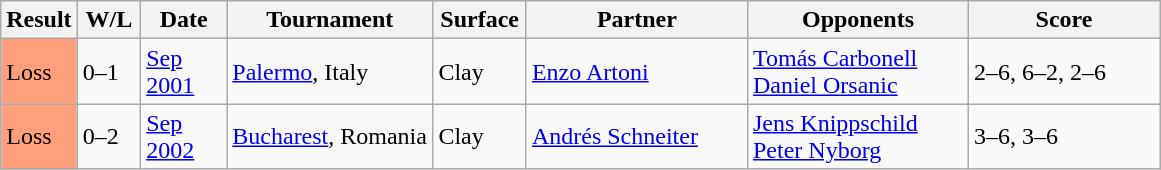<table class="sortable wikitable">
<tr>
<th style="width:40px">Result</th>
<th style="width:35px" class="unsortable">W/L</th>
<th style="width:50px">Date</th>
<th style="width:130px">Tournament</th>
<th style="width:55px">Surface</th>
<th style="width:140px">Partner</th>
<th style="width:140px">Opponents</th>
<th style="width:120px" class="unsortable">Score</th>
</tr>
<tr>
<td style="background:#ffa07a;">Loss</td>
<td>0–1</td>
<td><a href='#'>Sep 2001</a></td>
<td><a href='#'>Palermo</a>, Italy</td>
<td>Clay</td>
<td> <a href='#'>Enzo Artoni</a></td>
<td> <a href='#'>Tomás Carbonell</a><br> <a href='#'>Daniel Orsanic</a></td>
<td>2–6, 6–2, 2–6</td>
</tr>
<tr>
<td style="background:#ffa07a;">Loss</td>
<td>0–2</td>
<td><a href='#'>Sep 2002</a></td>
<td><a href='#'>Bucharest</a>, Romania</td>
<td>Clay</td>
<td> <a href='#'>Andrés Schneiter</a></td>
<td> <a href='#'>Jens Knippschild</a><br> <a href='#'>Peter Nyborg</a></td>
<td>3–6, 3–6</td>
</tr>
</table>
